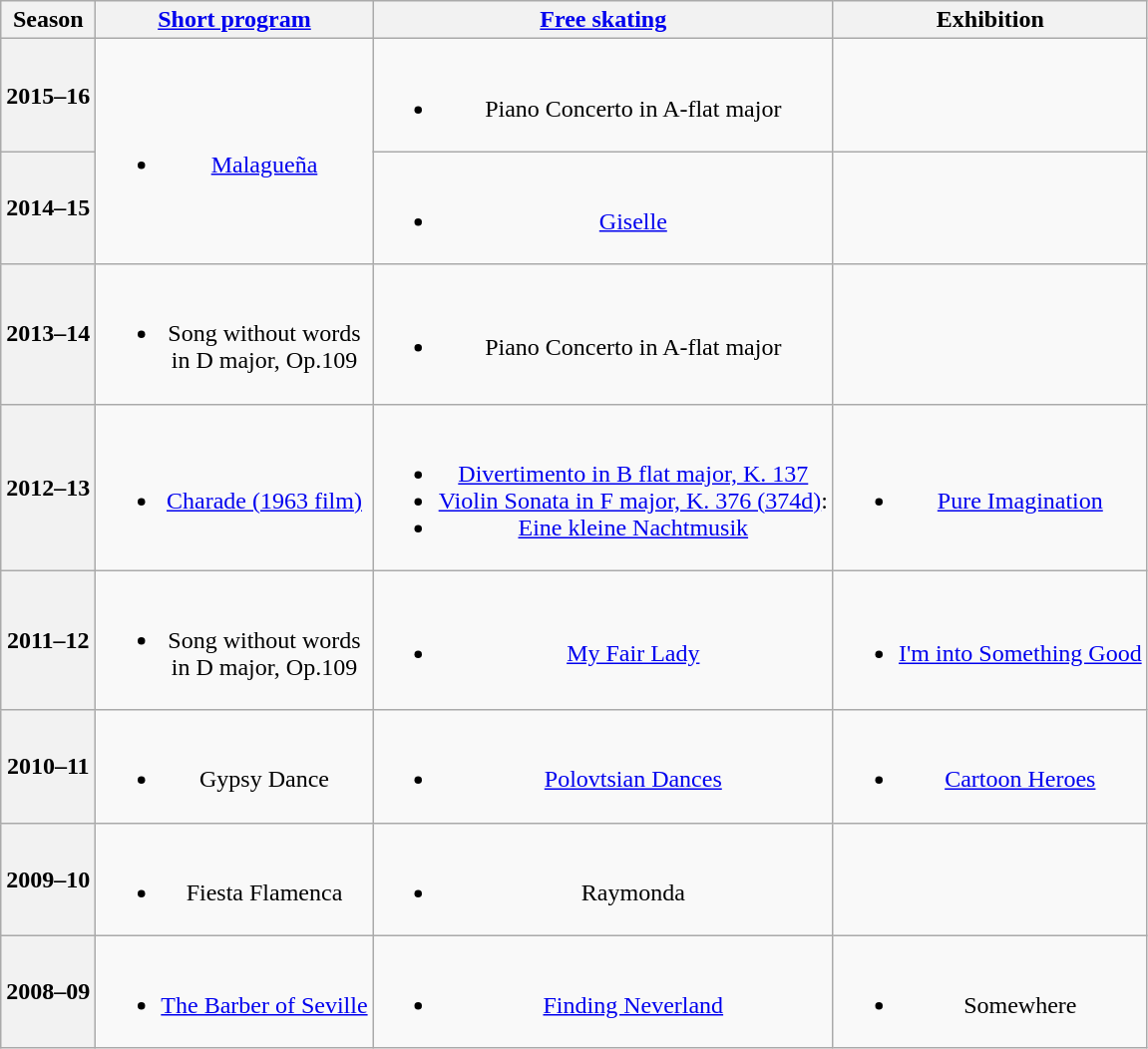<table class="wikitable" style="text-align:center">
<tr>
<th>Season</th>
<th><a href='#'>Short program</a></th>
<th><a href='#'>Free skating</a></th>
<th>Exhibition</th>
</tr>
<tr>
<th>2015–16 <br> </th>
<td rowspan=2><br><ul><li><a href='#'>Malagueña</a> <br></li></ul></td>
<td><br><ul><li>Piano Concerto in A-flat major <br></li></ul></td>
<td></td>
</tr>
<tr>
<th>2014–15 <br> </th>
<td><br><ul><li><a href='#'>Giselle</a> <br></li></ul></td>
<td></td>
</tr>
<tr>
<th>2013–14 <br> </th>
<td><br><ul><li>Song without words <br> in D major, Op.109 <br></li></ul></td>
<td><br><ul><li>Piano Concerto in A-flat major <br></li></ul></td>
<td></td>
</tr>
<tr>
<th>2012–13 <br> </th>
<td><br><ul><li><a href='#'>Charade (1963 film)</a></li></ul></td>
<td><br><ul><li><a href='#'>Divertimento in B flat major, K. 137</a> <br></li><li><a href='#'>Violin Sonata in F major, K. 376 (374d)</a>: <br></li><li><a href='#'>Eine kleine Nachtmusik</a> <br></li></ul></td>
<td><br><ul><li><a href='#'>Pure Imagination</a></li></ul></td>
</tr>
<tr>
<th>2011–12 <br> </th>
<td><br><ul><li>Song without words <br> in D major, Op.109 <br></li></ul></td>
<td><br><ul><li><a href='#'>My Fair Lady</a> <br></li></ul></td>
<td><br><ul><li><a href='#'>I'm into Something Good</a> <br></li></ul></td>
</tr>
<tr>
<th>2010–11 <br> </th>
<td><br><ul><li>Gypsy Dance <br></li></ul></td>
<td><br><ul><li><a href='#'>Polovtsian Dances</a> <br></li></ul></td>
<td><br><ul><li><a href='#'>Cartoon Heroes</a> <br></li></ul></td>
</tr>
<tr>
<th>2009–10 <br> </th>
<td><br><ul><li>Fiesta Flamenca <br></li></ul></td>
<td><br><ul><li>Raymonda <br></li></ul></td>
<td></td>
</tr>
<tr>
<th>2008–09 <br> </th>
<td><br><ul><li><a href='#'>The Barber of Seville</a><br></li></ul></td>
<td><br><ul><li><a href='#'>Finding Neverland</a> <br></li></ul></td>
<td><br><ul><li>Somewhere <br></li></ul></td>
</tr>
</table>
